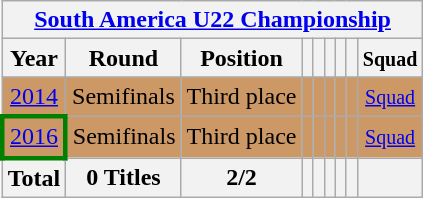<table class="wikitable" style="text-align: center;">
<tr>
<th colspan=9><a href='#'>South America U22 Championship</a></th>
</tr>
<tr>
<th>Year</th>
<th>Round</th>
<th>Position</th>
<th></th>
<th></th>
<th></th>
<th></th>
<th></th>
<th><small>Squad</small></th>
</tr>
<tr bgcolor=cc9966>
<td> <a href='#'>2014</a></td>
<td>Semifinals</td>
<td>Third place</td>
<td></td>
<td></td>
<td></td>
<td></td>
<td></td>
<td><small><a href='#'>Squad</a></small></td>
</tr>
<tr bgcolor=cc9966>
<td style="border:3px solid green"> <a href='#'>2016</a></td>
<td>Semifinals</td>
<td>Third place</td>
<td></td>
<td></td>
<td></td>
<td></td>
<td></td>
<td><small><a href='#'>Squad</a></small></td>
</tr>
<tr>
<th>Total</th>
<th>0 Titles</th>
<th>2/2</th>
<th></th>
<th></th>
<th></th>
<th></th>
<th></th>
<th></th>
</tr>
</table>
